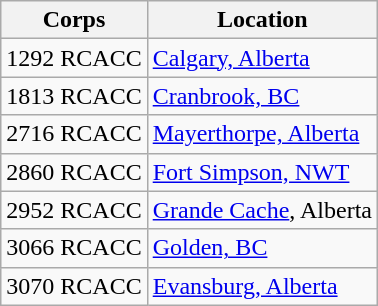<table class="wikitable">
<tr>
<th>Corps</th>
<th>Location</th>
</tr>
<tr>
<td>1292 RCACC</td>
<td><a href='#'>Calgary, Alberta</a></td>
</tr>
<tr>
<td>1813 RCACC</td>
<td><a href='#'>Cranbrook, BC</a></td>
</tr>
<tr>
<td>2716 RCACC</td>
<td><a href='#'>Mayerthorpe, Alberta</a></td>
</tr>
<tr>
<td>2860 RCACC</td>
<td><a href='#'>Fort Simpson, NWT</a></td>
</tr>
<tr>
<td>2952 RCACC</td>
<td><a href='#'>Grande Cache</a>, Alberta</td>
</tr>
<tr>
<td>3066 RCACC</td>
<td><a href='#'>Golden, BC</a></td>
</tr>
<tr>
<td>3070 RCACC</td>
<td><a href='#'>Evansburg, Alberta</a></td>
</tr>
</table>
